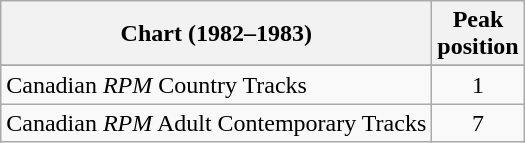<table class="wikitable sortable">
<tr>
<th align="left">Chart (1982–1983)</th>
<th align="center">Peak<br>position</th>
</tr>
<tr>
</tr>
<tr>
</tr>
<tr>
</tr>
<tr>
<td align="left">Canadian <em>RPM</em> Country Tracks</td>
<td align="center">1</td>
</tr>
<tr>
<td align="left">Canadian <em>RPM</em> Adult Contemporary Tracks</td>
<td align="center">7</td>
</tr>
</table>
